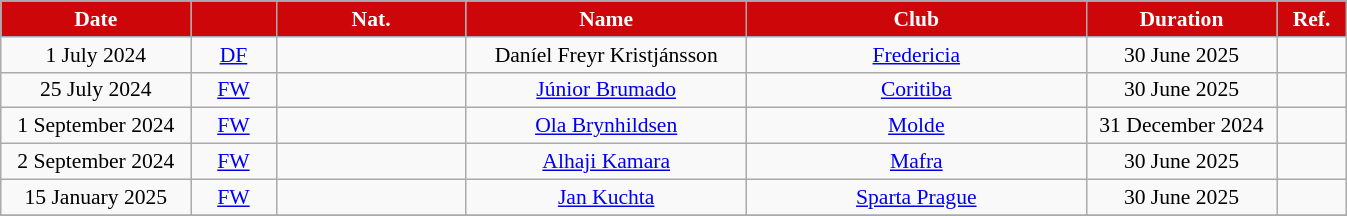<table class="wikitable" style="text-align:center; font-size:90%">
<tr>
<th style="background:#cc0609; color:#fff; width:120px;">Date</th>
<th style="background:#cc0609; color:#fff; width:50px;"></th>
<th style="background:#cc0609; color:#fff; width:120px;">Nat.</th>
<th style="background:#cc0609; color:#fff; width:180px;">Name</th>
<th style="background:#cc0609; color:#fff; width:220px;">Club</th>
<th style="background:#cc0609; color:#fff; width:120px;">Duration</th>
<th style="background:#cc0609; color:#fff; width:40px;">Ref.</th>
</tr>
<tr>
<td>1 July 2024</td>
<td><a href='#'>DF</a></td>
<td></td>
<td>Daníel Freyr Kristjánsson</td>
<td> <a href='#'>Fredericia</a></td>
<td>30 June 2025</td>
<td></td>
</tr>
<tr>
<td>25 July 2024</td>
<td><a href='#'>FW</a></td>
<td></td>
<td><a href='#'>Júnior Brumado</a></td>
<td> <a href='#'>Coritiba</a></td>
<td>30 June 2025</td>
<td></td>
</tr>
<tr>
<td>1 September 2024</td>
<td><a href='#'>FW</a></td>
<td></td>
<td><a href='#'>Ola Brynhildsen</a></td>
<td> <a href='#'>Molde</a></td>
<td>31 December 2024</td>
<td></td>
</tr>
<tr>
<td>2 September 2024</td>
<td><a href='#'>FW</a></td>
<td></td>
<td><a href='#'>Alhaji Kamara</a></td>
<td> <a href='#'>Mafra</a></td>
<td>30 June 2025</td>
<td></td>
</tr>
<tr>
<td>15 January 2025</td>
<td><a href='#'>FW</a></td>
<td></td>
<td><a href='#'>Jan Kuchta</a></td>
<td> <a href='#'>Sparta Prague</a></td>
<td>30 June 2025</td>
<td></td>
</tr>
<tr>
</tr>
</table>
